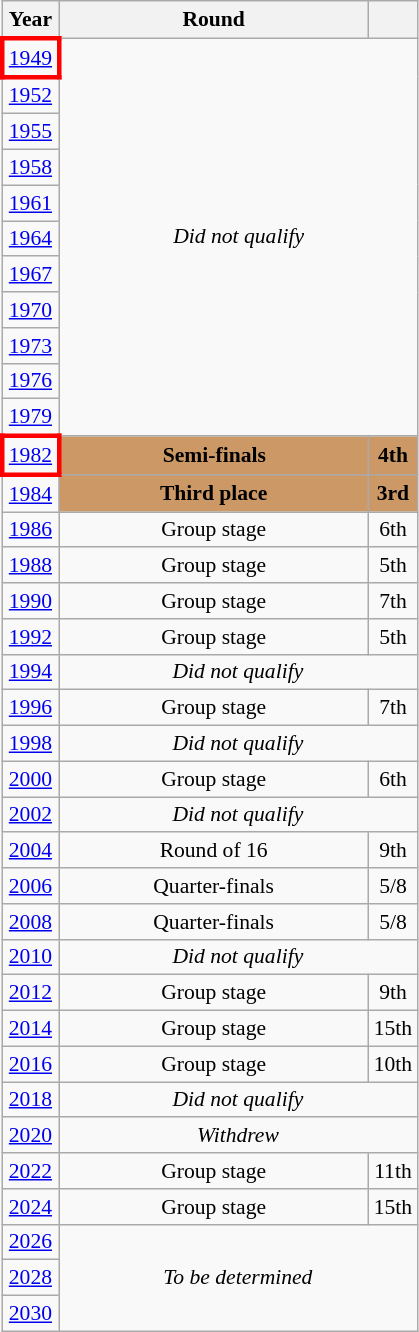<table class="wikitable" style="text-align: center; font-size:90%">
<tr>
<th>Year</th>
<th style="width:200px">Round</th>
<th></th>
</tr>
<tr>
<td style="border: 3px solid red"><a href='#'>1949</a></td>
<td colspan="2" rowspan="11"><em>Did not qualify</em></td>
</tr>
<tr>
<td><a href='#'>1952</a></td>
</tr>
<tr>
<td><a href='#'>1955</a></td>
</tr>
<tr>
<td><a href='#'>1958</a></td>
</tr>
<tr>
<td><a href='#'>1961</a></td>
</tr>
<tr>
<td><a href='#'>1964</a></td>
</tr>
<tr>
<td><a href='#'>1967</a></td>
</tr>
<tr>
<td><a href='#'>1970</a></td>
</tr>
<tr>
<td><a href='#'>1973</a></td>
</tr>
<tr>
<td><a href='#'>1976</a></td>
</tr>
<tr>
<td><a href='#'>1979</a></td>
</tr>
<tr>
<td style="border: 3px solid red"><a href='#'>1982</a></td>
<td bgcolor="cc9966"><strong>Semi-finals</strong></td>
<td bgcolor="cc9966"><strong>4th</strong></td>
</tr>
<tr>
<td><a href='#'>1984</a></td>
<td bgcolor="cc9966"><strong>Third place</strong></td>
<td bgcolor="cc9966"><strong>3rd</strong></td>
</tr>
<tr>
<td><a href='#'>1986</a></td>
<td>Group stage</td>
<td>6th</td>
</tr>
<tr>
<td><a href='#'>1988</a></td>
<td>Group stage</td>
<td>5th</td>
</tr>
<tr>
<td><a href='#'>1990</a></td>
<td>Group stage</td>
<td>7th</td>
</tr>
<tr>
<td><a href='#'>1992</a></td>
<td>Group stage</td>
<td>5th</td>
</tr>
<tr>
<td><a href='#'>1994</a></td>
<td colspan="2"><em>Did not qualify</em></td>
</tr>
<tr>
<td><a href='#'>1996</a></td>
<td>Group stage</td>
<td>7th</td>
</tr>
<tr>
<td><a href='#'>1998</a></td>
<td colspan="2"><em>Did not qualify</em></td>
</tr>
<tr>
<td><a href='#'>2000</a></td>
<td>Group stage</td>
<td>6th</td>
</tr>
<tr>
<td><a href='#'>2002</a></td>
<td colspan="2"><em>Did not qualify</em></td>
</tr>
<tr>
<td><a href='#'>2004</a></td>
<td>Round of 16</td>
<td>9th</td>
</tr>
<tr>
<td><a href='#'>2006</a></td>
<td>Quarter-finals</td>
<td>5/8</td>
</tr>
<tr>
<td><a href='#'>2008</a></td>
<td>Quarter-finals</td>
<td>5/8</td>
</tr>
<tr>
<td><a href='#'>2010</a></td>
<td colspan="2"><em>Did not qualify</em></td>
</tr>
<tr>
<td><a href='#'>2012</a></td>
<td>Group stage</td>
<td>9th</td>
</tr>
<tr>
<td><a href='#'>2014</a></td>
<td>Group stage</td>
<td>15th</td>
</tr>
<tr>
<td><a href='#'>2016</a></td>
<td>Group stage</td>
<td>10th</td>
</tr>
<tr>
<td><a href='#'>2018</a></td>
<td colspan="2"><em>Did not qualify</em></td>
</tr>
<tr>
<td><a href='#'>2020</a></td>
<td colspan="2"><em>Withdrew</em></td>
</tr>
<tr>
<td><a href='#'>2022</a></td>
<td>Group stage</td>
<td>11th</td>
</tr>
<tr>
<td><a href='#'>2024</a></td>
<td>Group stage</td>
<td>15th</td>
</tr>
<tr>
<td><a href='#'>2026</a></td>
<td colspan="2" rowspan="3"><em>To be determined</em></td>
</tr>
<tr>
<td><a href='#'>2028</a></td>
</tr>
<tr>
<td><a href='#'>2030</a></td>
</tr>
</table>
